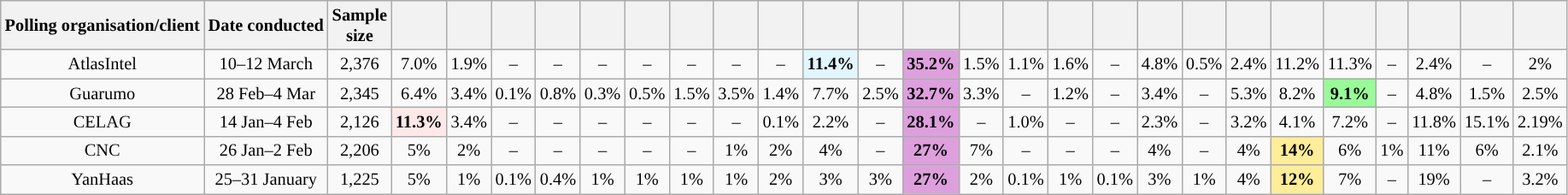<table class="wikitable" style="text-align:center;font-size:85%;line-height:5x">
<tr>
<th>Polling organisation/client</th>
<th>Date conducted</th>
<th>Sample<br>size</th>
<th></th>
<th></th>
<th></th>
<th></th>
<th></th>
<th></th>
<th></th>
<th></th>
<th></th>
<th></th>
<th></th>
<th></th>
<th></th>
<th></th>
<th></th>
<th></th>
<th></th>
<th></th>
<th></th>
<th></th>
<th></th>
<th></th>
<th></th>
<th></th>
<th></th>
</tr>
<tr>
<td>AtlasIntel</td>
<td>10–12 March</td>
<td>2,376</td>
<td>7.0%</td>
<td>1.9%</td>
<td>–</td>
<td>–</td>
<td>–</td>
<td>–</td>
<td>–</td>
<td>–</td>
<td>–</td>
<td style="background:#e2f6fe;"><strong>11.4%</strong></td>
<td>–</td>
<td style="background:Plum;"><strong>35.2%</strong></td>
<td>1.5%</td>
<td>1.1%</td>
<td>1.6%</td>
<td>–</td>
<td>4.8%</td>
<td>0.5%</td>
<td>2.4%</td>
<td>11.2%</td>
<td>11.3%</td>
<td>–</td>
<td>2.4%</td>
<td>–</td>
<td>2%</td>
</tr>
<tr>
<td>Guarumo</td>
<td>28 Feb–4 Mar</td>
<td>2,345</td>
<td>6.4%</td>
<td>3.4%</td>
<td>0.1%</td>
<td>0.8%</td>
<td>0.3%</td>
<td>0.5%</td>
<td>1.5%</td>
<td>3.5%</td>
<td>1.4%</td>
<td>7.7%</td>
<td>2.5%</td>
<td style="background:Plum;"><strong>32.7%</strong></td>
<td>3.3%</td>
<td>–</td>
<td>1.2%</td>
<td>–</td>
<td>3.4%</td>
<td>–</td>
<td>5.3%</td>
<td>8.2%</td>
<td style="background:palegreen;"><strong>9.1%</strong></td>
<td>–</td>
<td>4.8%</td>
<td>1.5%</td>
<td>2.5%</td>
</tr>
<tr>
<td>CELAG</td>
<td>14 Jan–4 Feb</td>
<td>2,126</td>
<td style="background:#FFE8E8;"><strong>11.3%</strong></td>
<td>3.4%</td>
<td>–</td>
<td>–</td>
<td>–</td>
<td>–</td>
<td>–</td>
<td>–</td>
<td>0.1%</td>
<td>2.2%</td>
<td>–</td>
<td style="background:Plum;"><strong>28.1%</strong></td>
<td>–</td>
<td>1.0%</td>
<td>–</td>
<td>–</td>
<td>2.3%</td>
<td>–</td>
<td>3.2%</td>
<td>4.1%</td>
<td>7.2%</td>
<td>–</td>
<td>11.8%</td>
<td>15.1%</td>
<td>2.19%</td>
</tr>
<tr>
<td>CNC</td>
<td>26 Jan–2 Feb</td>
<td>2,206</td>
<td>5%</td>
<td>2%</td>
<td>–</td>
<td>–</td>
<td>–</td>
<td>–</td>
<td>–</td>
<td>1%</td>
<td>2%</td>
<td>4%</td>
<td>–</td>
<td style="background:Plum";><strong>27%</strong></td>
<td>7%</td>
<td>–</td>
<td>–</td>
<td>–</td>
<td>4%</td>
<td>–</td>
<td>4%</td>
<td style="background:#FFED99";><strong>14%</strong></td>
<td>6%</td>
<td>1%</td>
<td>11%</td>
<td>6%</td>
<td>2.1%</td>
</tr>
<tr>
<td>YanHaas</td>
<td>25–31 January</td>
<td>1,225</td>
<td>5%</td>
<td>1%</td>
<td>0.1%</td>
<td>0.4%</td>
<td>1%</td>
<td>1%</td>
<td>1%</td>
<td>1%</td>
<td>2%</td>
<td>3%</td>
<td>3%</td>
<td style="background:Plum";><strong>27%</strong></td>
<td>2%</td>
<td>0.1%</td>
<td>1%</td>
<td>0.1%</td>
<td>3%</td>
<td>1%</td>
<td>4%</td>
<td style="background:#FFED99;"><strong>12%</strong></td>
<td>7%</td>
<td>–</td>
<td>19%</td>
<td>–</td>
<td>3.2%</td>
</tr>
</table>
